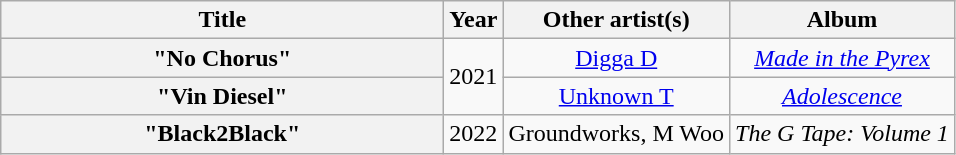<table class="wikitable plainrowheaders" style="text-align:center;">
<tr>
<th scope="col" style="width:18em;">Title</th>
<th scope="col" style="width:1em;">Year</th>
<th scope="col">Other artist(s)</th>
<th scope="col">Album</th>
</tr>
<tr>
<th scope="row">"No Chorus"</th>
<td rowspan="2">2021</td>
<td><a href='#'>Digga D</a></td>
<td><em><a href='#'>Made in the Pyrex</a></em></td>
</tr>
<tr>
<th scope="row">"Vin Diesel"</th>
<td><a href='#'>Unknown T</a></td>
<td><em><a href='#'>Adolescence</a></em></td>
</tr>
<tr>
<th scope="row">"Black2Black"</th>
<td rowspan="1">2022</td>
<td>Groundworks, M Woo</td>
<td><em>The G Tape: Volume 1</em></td>
</tr>
</table>
